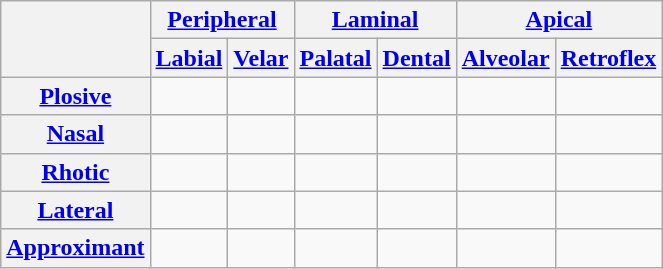<table class="wikitable" style="text-align:center">
<tr>
<th rowspan="2"></th>
<th colspan="2"><a href='#'>Peripheral</a></th>
<th colspan="2"><a href='#'>Laminal</a></th>
<th colspan="2"><a href='#'>Apical</a></th>
</tr>
<tr>
<th><a href='#'>Labial</a></th>
<th><a href='#'>Velar</a></th>
<th><a href='#'>Palatal</a></th>
<th><a href='#'>Dental</a></th>
<th><a href='#'>Alveolar</a></th>
<th><a href='#'>Retroflex</a></th>
</tr>
<tr>
<th><a href='#'>Plosive</a></th>
<td> </td>
<td> </td>
<td> </td>
<td> </td>
<td> </td>
<td> </td>
</tr>
<tr>
<th><a href='#'>Nasal</a></th>
<td> </td>
<td> </td>
<td> </td>
<td> </td>
<td> </td>
<td> </td>
</tr>
<tr>
<th><a href='#'>Rhotic</a></th>
<td></td>
<td></td>
<td></td>
<td></td>
<td> </td>
<td> </td>
</tr>
<tr>
<th><a href='#'>Lateral</a></th>
<td></td>
<td></td>
<td> </td>
<td></td>
<td> </td>
<td> </td>
</tr>
<tr>
<th><a href='#'>Approximant</a></th>
<td> </td>
<td></td>
<td> </td>
<td> </td>
<td></td>
<td></td>
</tr>
</table>
